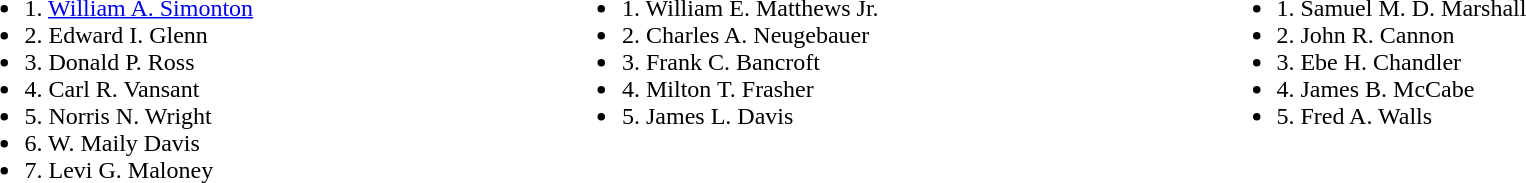<table width=100%>
<tr valign=top>
<td><br><ul><li>1. <a href='#'>William A. Simonton</a></li><li>2. Edward I. Glenn</li><li>3. Donald P. Ross</li><li>4. Carl R. Vansant</li><li>5. Norris N. Wright</li><li>6. W. Maily Davis</li><li>7. Levi G. Maloney</li></ul></td>
<td><br><ul><li>1. William E. Matthews Jr.</li><li>2. Charles A. Neugebauer</li><li>3. Frank C. Bancroft</li><li>4. Milton T. Frasher</li><li>5. James L. Davis</li></ul></td>
<td><br><ul><li>1. Samuel M. D. Marshall</li><li>2. John R. Cannon</li><li>3. Ebe H. Chandler</li><li>4. James B. McCabe</li><li>5. Fred A. Walls</li></ul></td>
</tr>
</table>
